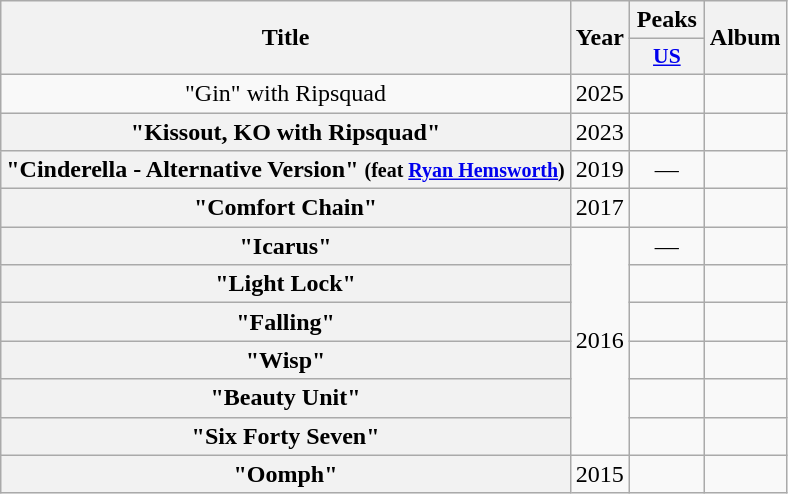<table class="wikitable sortable mw-collapsible plainrowheaders" style="text-align:center;">
<tr>
<th scope="col" rowspan="2">Title</th>
<th scope="col" rowspan="2">Year</th>
<th scope="col" colspan="1">Peaks</th>
<th scope="col" rowspan="2">Album</th>
</tr>
<tr>
<th style="width:3em;font-size:90%;"><a href='#'>US</a></th>
</tr>
<tr>
<td>"Gin" with Ripsquad</td>
<td>2025</td>
<td></td>
<td></td>
</tr>
<tr>
<th scope="row">"Kissout, KO with Ripsquad"</th>
<td>2023</td>
<td></td>
<td></td>
</tr>
<tr>
<th scope="row">"Cinderella - Alternative Version" <small>(feat <a href='#'>Ryan Hemsworth</a>)</small></th>
<td>2019</td>
<td>—</td>
<td></td>
</tr>
<tr>
<th scope="row">"Comfort Chain"</th>
<td>2017</td>
<td></td>
<td></td>
</tr>
<tr>
<th scope="row">"Icarus"</th>
<td rowspan="6">2016</td>
<td>—</td>
<td></td>
</tr>
<tr>
<th scope="row">"Light Lock"</th>
<td></td>
<td></td>
</tr>
<tr>
<th scope="row">"Falling"</th>
<td></td>
<td></td>
</tr>
<tr>
<th scope="row">"Wisp"</th>
<td></td>
<td></td>
</tr>
<tr>
<th scope="row">"Beauty Unit"</th>
<td></td>
<td></td>
</tr>
<tr>
<th scope="row">"Six Forty Seven"</th>
<td></td>
<td></td>
</tr>
<tr>
<th scope="row">"Oomph"</th>
<td>2015</td>
<td></td>
<td></td>
</tr>
</table>
